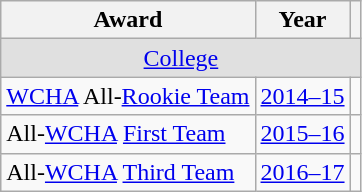<table class="wikitable">
<tr>
<th>Award</th>
<th>Year</th>
<th></th>
</tr>
<tr ALIGN="center" bgcolor="#e0e0e0">
<td colspan="3"><a href='#'>College</a></td>
</tr>
<tr>
<td><a href='#'>WCHA</a> All-<a href='#'>Rookie Team</a></td>
<td><a href='#'>2014–15</a></td>
<td></td>
</tr>
<tr>
<td>All-<a href='#'>WCHA</a> <a href='#'>First Team</a></td>
<td><a href='#'>2015–16</a></td>
<td></td>
</tr>
<tr>
<td>All-<a href='#'>WCHA</a> <a href='#'>Third Team</a></td>
<td><a href='#'>2016–17</a></td>
<td></td>
</tr>
</table>
